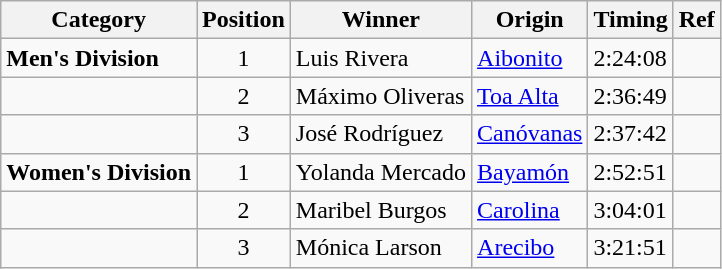<table class="wikitable">
<tr>
<th>Category</th>
<th>Position</th>
<th>Winner</th>
<th>Origin</th>
<th>Timing</th>
<th>Ref</th>
</tr>
<tr>
<td><strong>Men's Division</strong></td>
<td style="text-align:center;">1</td>
<td>Luis Rivera</td>
<td><a href='#'>Aibonito</a></td>
<td>2:24:08</td>
<td></td>
</tr>
<tr>
<td></td>
<td style="text-align:center;">2</td>
<td>Máximo Oliveras</td>
<td><a href='#'>Toa Alta</a></td>
<td>2:36:49</td>
<td></td>
</tr>
<tr>
<td></td>
<td style="text-align:center;">3</td>
<td>José Rodríguez</td>
<td><a href='#'>Canóvanas</a></td>
<td>2:37:42</td>
<td></td>
</tr>
<tr>
<td><strong>Women's Division</strong></td>
<td style="text-align:center;">1</td>
<td>Yolanda Mercado</td>
<td><a href='#'>Bayamón</a></td>
<td>2:52:51</td>
<td></td>
</tr>
<tr>
<td></td>
<td style="text-align:center;">2</td>
<td>Maribel Burgos</td>
<td><a href='#'>Carolina</a></td>
<td>3:04:01</td>
<td></td>
</tr>
<tr>
<td></td>
<td style="text-align:center;">3</td>
<td>Mónica Larson</td>
<td><a href='#'>Arecibo</a></td>
<td>3:21:51</td>
<td></td>
</tr>
</table>
